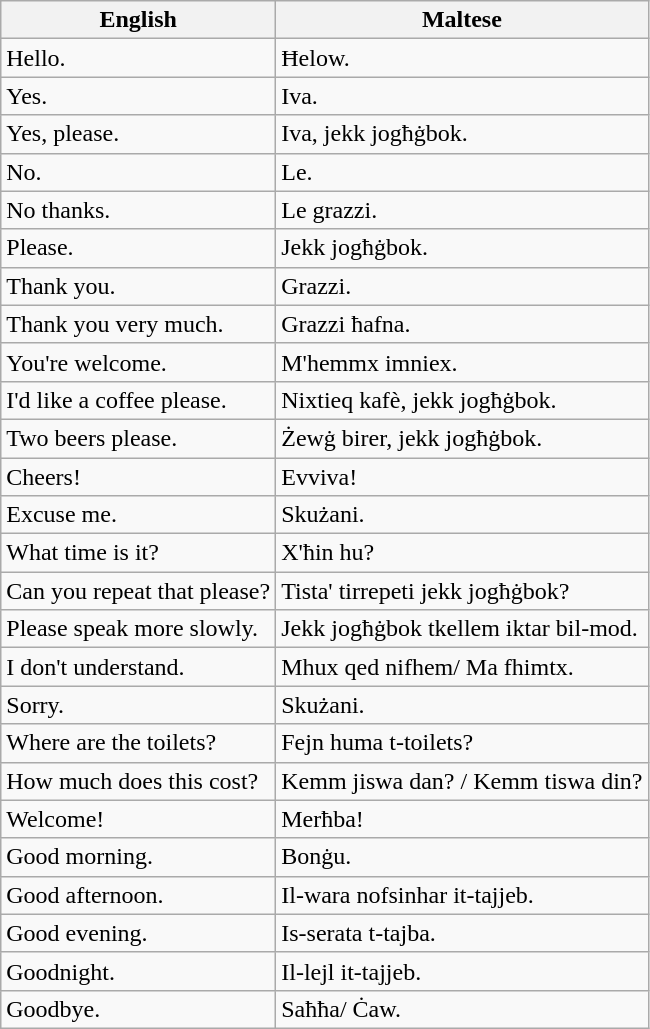<table class="wikitable">
<tr>
<th>English</th>
<th>Maltese</th>
</tr>
<tr>
<td>Hello.</td>
<td>Ħelow.</td>
</tr>
<tr>
<td>Yes.</td>
<td>Iva.</td>
</tr>
<tr>
<td>Yes, please.</td>
<td>Iva, jekk jogħġbok.</td>
</tr>
<tr>
<td>No.</td>
<td>Le.</td>
</tr>
<tr>
<td>No thanks.</td>
<td>Le grazzi.</td>
</tr>
<tr>
<td>Please.</td>
<td>Jekk jogħġbok.</td>
</tr>
<tr>
<td>Thank you.</td>
<td>Grazzi.</td>
</tr>
<tr>
<td>Thank you very much.</td>
<td>Grazzi ħafna.</td>
</tr>
<tr>
<td>You're welcome.</td>
<td>M'hemmx imniex.</td>
</tr>
<tr>
<td>I'd like a coffee please.</td>
<td>Nixtieq kafè, jekk jogħġbok.</td>
</tr>
<tr>
<td>Two beers please.</td>
<td>Żewġ birer, jekk jogħġbok.</td>
</tr>
<tr>
<td>Cheers!</td>
<td>Evviva!</td>
</tr>
<tr>
<td>Excuse me.</td>
<td>Skużani.</td>
</tr>
<tr>
<td>What time is it?</td>
<td>X'ħin hu?</td>
</tr>
<tr>
<td>Can you repeat that please?</td>
<td>Tista' tirrepeti jekk jogħġbok?</td>
</tr>
<tr>
<td>Please speak more slowly.</td>
<td>Jekk jogħġbok tkellem iktar bil-mod.</td>
</tr>
<tr>
<td>I don't understand.</td>
<td>Mhux qed nifhem/ Ma fhimtx.</td>
</tr>
<tr>
<td>Sorry.</td>
<td>Skużani.</td>
</tr>
<tr>
<td>Where are the toilets?</td>
<td>Fejn huma t-toilets?</td>
</tr>
<tr>
<td>How much does this cost?</td>
<td>Kemm jiswa dan? / Kemm tiswa din?</td>
</tr>
<tr>
<td>Welcome!</td>
<td>Merħba!</td>
</tr>
<tr>
<td>Good morning.</td>
<td>Bonġu.</td>
</tr>
<tr>
<td>Good afternoon.</td>
<td>Il-wara nofsinhar it-tajjeb.</td>
</tr>
<tr>
<td>Good evening.</td>
<td>Is-serata t-tajba.</td>
</tr>
<tr>
<td>Goodnight.</td>
<td>Il-lejl it-tajjeb.</td>
</tr>
<tr>
<td>Goodbye.</td>
<td>Saħħa/ Ċaw.</td>
</tr>
</table>
